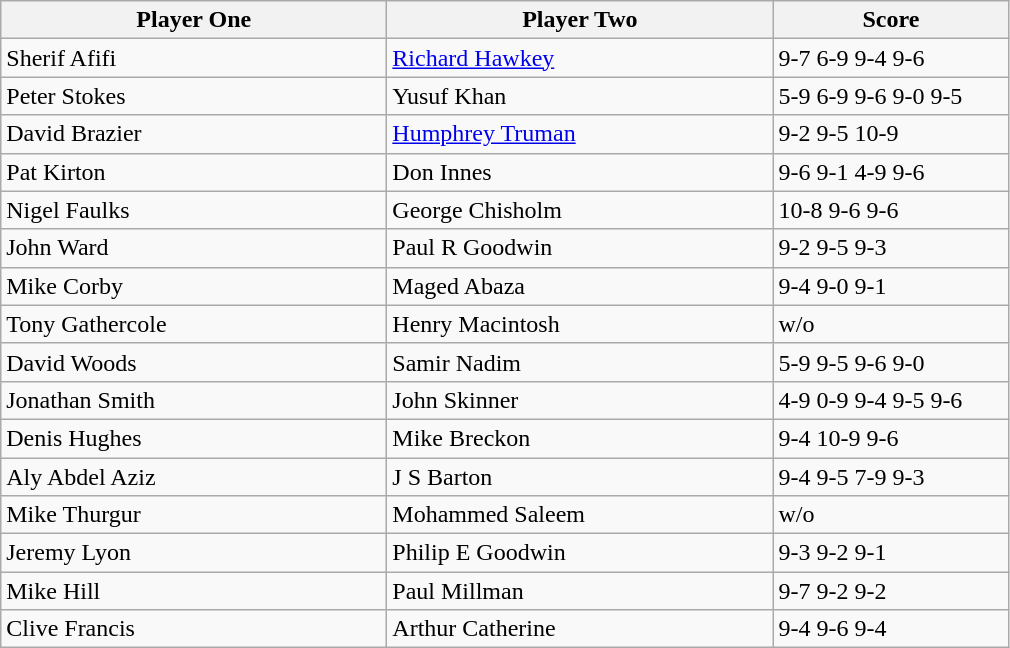<table class="wikitable">
<tr>
<th width=250>Player One</th>
<th width=250>Player Two</th>
<th width=150>Score</th>
</tr>
<tr>
<td> Sherif Afifi</td>
<td> <a href='#'>Richard Hawkey</a></td>
<td>9-7 6-9 9-4 9-6</td>
</tr>
<tr>
<td> Peter Stokes</td>
<td> Yusuf Khan</td>
<td>5-9 6-9 9-6 9-0 9-5</td>
</tr>
<tr>
<td> David Brazier</td>
<td> <a href='#'>Humphrey Truman</a></td>
<td>9-2 9-5 10-9</td>
</tr>
<tr>
<td> Pat Kirton</td>
<td> Don Innes</td>
<td>9-6 9-1 4-9 9-6</td>
</tr>
<tr>
<td> Nigel Faulks</td>
<td> George Chisholm</td>
<td>10-8 9-6 9-6</td>
</tr>
<tr>
<td> John Ward</td>
<td> Paul R Goodwin</td>
<td>9-2 9-5 9-3</td>
</tr>
<tr>
<td> Mike Corby</td>
<td> Maged Abaza</td>
<td>9-4 9-0 9-1</td>
</tr>
<tr>
<td> Tony Gathercole</td>
<td> Henry Macintosh</td>
<td>w/o</td>
</tr>
<tr>
<td> David Woods</td>
<td> Samir Nadim</td>
<td>5-9 9-5 9-6 9-0</td>
</tr>
<tr>
<td> Jonathan Smith</td>
<td> John Skinner</td>
<td>4-9 0-9 9-4 9-5 9-6</td>
</tr>
<tr>
<td> Denis Hughes</td>
<td> Mike Breckon</td>
<td>9-4 10-9 9-6</td>
</tr>
<tr>
<td> Aly Abdel Aziz</td>
<td> J S Barton</td>
<td>9-4 9-5 7-9 9-3</td>
</tr>
<tr>
<td> Mike Thurgur</td>
<td> Mohammed Saleem</td>
<td>w/o</td>
</tr>
<tr>
<td> Jeremy Lyon</td>
<td> Philip E Goodwin</td>
<td>9-3 9-2 9-1</td>
</tr>
<tr>
<td> Mike Hill</td>
<td> Paul Millman</td>
<td>9-7 9-2 9-2</td>
</tr>
<tr>
<td> Clive Francis</td>
<td> Arthur Catherine</td>
<td>9-4 9-6 9-4</td>
</tr>
</table>
